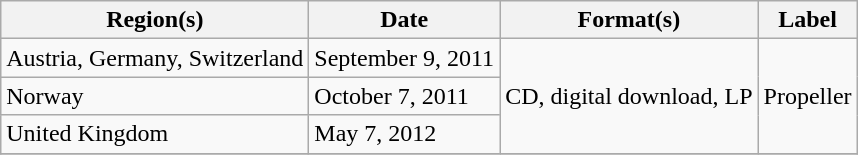<table class="wikitable">
<tr>
<th>Region(s)</th>
<th>Date</th>
<th>Format(s)</th>
<th>Label</th>
</tr>
<tr>
<td>Austria, Germany, Switzerland</td>
<td>September 9, 2011</td>
<td rowspan="3">CD, digital download, LP</td>
<td rowspan="3">Propeller</td>
</tr>
<tr>
<td>Norway</td>
<td>October 7, 2011</td>
</tr>
<tr>
<td>United Kingdom</td>
<td>May 7, 2012</td>
</tr>
<tr>
</tr>
</table>
